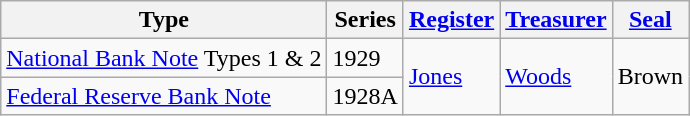<table class="wikitable sortable">
<tr>
<th>Type</th>
<th>Series</th>
<th><a href='#'>Register</a></th>
<th><a href='#'>Treasurer</a></th>
<th><a href='#'>Seal</a></th>
</tr>
<tr>
<td><a href='#'>National Bank Note</a> Types 1 & 2</td>
<td>1929</td>
<td rowspan="2"><a href='#'>Jones</a></td>
<td rowspan="2"><a href='#'>Woods</a></td>
<td rowspan="2">Brown</td>
</tr>
<tr>
<td><a href='#'>Federal Reserve Bank Note</a></td>
<td>1928A</td>
</tr>
</table>
